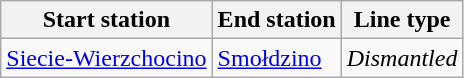<table class="wikitable">
<tr>
<th>Start station</th>
<th>End station</th>
<th>Line type</th>
</tr>
<tr>
<td><a href='#'>Siecie-Wierzchocino</a></td>
<td><a href='#'>Smołdzino</a></td>
<td><em>Dismantled</em></td>
</tr>
</table>
